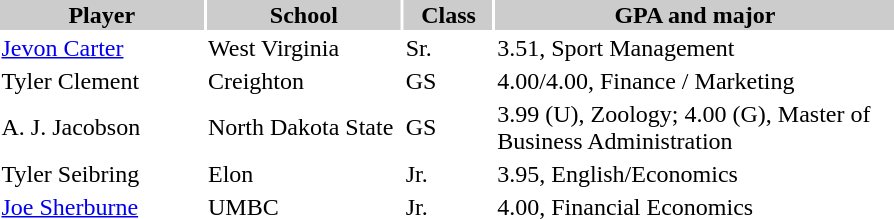<table style="width:600px" "border:'1' 'solid' 'gray' ">
<tr>
<th style="background:#ccc; width:23%;">Player</th>
<th style="background:#ccc; width:22%;">School</th>
<th style="background:#ccc; width:10%;">Class</th>
<th style="background:#ccc; width:45%;">GPA and major</th>
</tr>
<tr>
<td><a href='#'>Jevon Carter</a></td>
<td>West Virginia</td>
<td>Sr.</td>
<td>3.51, Sport Management</td>
</tr>
<tr>
<td>Tyler Clement</td>
<td>Creighton</td>
<td>GS</td>
<td>4.00/4.00, Finance / Marketing</td>
</tr>
<tr>
<td>A. J. Jacobson</td>
<td>North Dakota State</td>
<td>GS</td>
<td>3.99 (U), Zoology; 4.00 (G), Master of Business Administration</td>
</tr>
<tr>
<td>Tyler Seibring</td>
<td>Elon</td>
<td>Jr.</td>
<td>3.95, English/Economics</td>
</tr>
<tr>
<td><a href='#'>Joe Sherburne</a></td>
<td>UMBC</td>
<td>Jr.</td>
<td>4.00, Financial Economics</td>
</tr>
</table>
